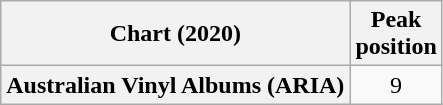<table class="wikitable plainrowheaders" style="text-align:center">
<tr>
<th scope="col">Chart (2020)</th>
<th scope="col">Peak<br>position</th>
</tr>
<tr>
<th scope="row">Australian Vinyl Albums (ARIA)</th>
<td>9</td>
</tr>
</table>
